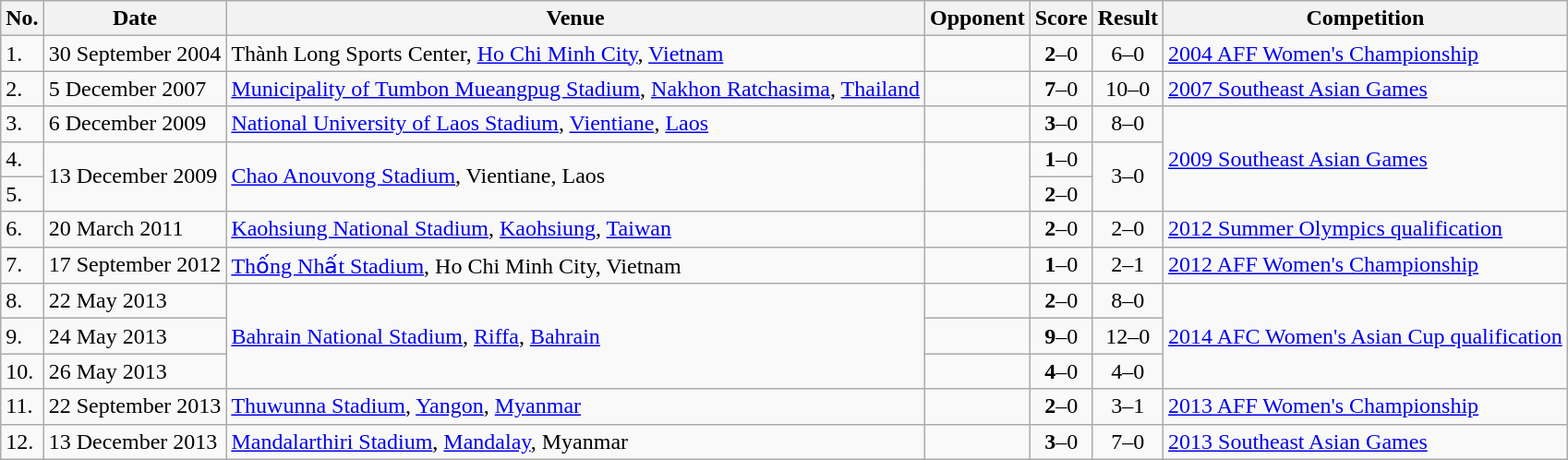<table class="wikitable">
<tr>
<th>No.</th>
<th>Date</th>
<th>Venue</th>
<th>Opponent</th>
<th>Score</th>
<th>Result</th>
<th>Competition</th>
</tr>
<tr>
<td>1.</td>
<td>30 September 2004</td>
<td>Thành Long Sports Center, <a href='#'>Ho Chi Minh City</a>, <a href='#'>Vietnam</a></td>
<td></td>
<td align=center><strong>2</strong>–0</td>
<td align=center>6–0</td>
<td><a href='#'>2004 AFF Women's Championship</a></td>
</tr>
<tr>
<td>2.</td>
<td>5 December 2007</td>
<td><a href='#'>Municipality of Tumbon Mueangpug Stadium</a>, <a href='#'>Nakhon Ratchasima</a>, <a href='#'>Thailand</a></td>
<td></td>
<td align=center><strong>7</strong>–0</td>
<td align=center>10–0</td>
<td><a href='#'>2007 Southeast Asian Games</a></td>
</tr>
<tr>
<td>3.</td>
<td>6 December 2009</td>
<td><a href='#'>National University of Laos Stadium</a>, <a href='#'>Vientiane</a>, <a href='#'>Laos</a></td>
<td></td>
<td align=center><strong>3</strong>–0</td>
<td align=center>8–0</td>
<td rowspan="3"><a href='#'>2009 Southeast Asian Games</a></td>
</tr>
<tr>
<td>4.</td>
<td rowspan="2">13 December 2009</td>
<td rowspan="2"><a href='#'>Chao Anouvong Stadium</a>, Vientiane, Laos</td>
<td rowspan="2"></td>
<td align=center><strong>1</strong>–0</td>
<td rowspan="2" align=center>3–0</td>
</tr>
<tr>
<td>5.</td>
<td align=center><strong>2</strong>–0</td>
</tr>
<tr>
<td>6.</td>
<td>20 March 2011</td>
<td><a href='#'>Kaohsiung National Stadium</a>, <a href='#'>Kaohsiung</a>, <a href='#'>Taiwan</a></td>
<td></td>
<td align=center><strong>2</strong>–0</td>
<td align=center>2–0</td>
<td><a href='#'>2012 Summer Olympics qualification</a></td>
</tr>
<tr>
<td>7.</td>
<td>17 September 2012</td>
<td><a href='#'>Thống Nhất Stadium</a>, Ho Chi Minh City, Vietnam</td>
<td></td>
<td align=center><strong>1</strong>–0</td>
<td align=center>2–1</td>
<td><a href='#'>2012 AFF Women's Championship</a></td>
</tr>
<tr>
<td>8.</td>
<td>22 May 2013</td>
<td rowspan="3"><a href='#'>Bahrain National Stadium</a>, <a href='#'>Riffa</a>, <a href='#'>Bahrain</a></td>
<td></td>
<td align=center><strong>2</strong>–0</td>
<td align=center>8–0</td>
<td rowspan="3"><a href='#'>2014 AFC Women's Asian Cup qualification</a></td>
</tr>
<tr>
<td>9.</td>
<td>24 May 2013</td>
<td></td>
<td align=center><strong>9</strong>–0</td>
<td align=center>12–0</td>
</tr>
<tr>
<td>10.</td>
<td>26 May 2013</td>
<td></td>
<td align=center><strong>4</strong>–0</td>
<td align=center>4–0</td>
</tr>
<tr>
<td>11.</td>
<td>22 September 2013</td>
<td><a href='#'>Thuwunna Stadium</a>, <a href='#'>Yangon</a>, <a href='#'>Myanmar</a></td>
<td></td>
<td align=center><strong>2</strong>–0</td>
<td align=center>3–1</td>
<td><a href='#'>2013 AFF Women's Championship</a></td>
</tr>
<tr>
<td>12.</td>
<td>13 December 2013</td>
<td><a href='#'>Mandalarthiri Stadium</a>, <a href='#'>Mandalay</a>, Myanmar</td>
<td></td>
<td align=center><strong>3</strong>–0</td>
<td align=center>7–0</td>
<td><a href='#'>2013 Southeast Asian Games</a></td>
</tr>
</table>
